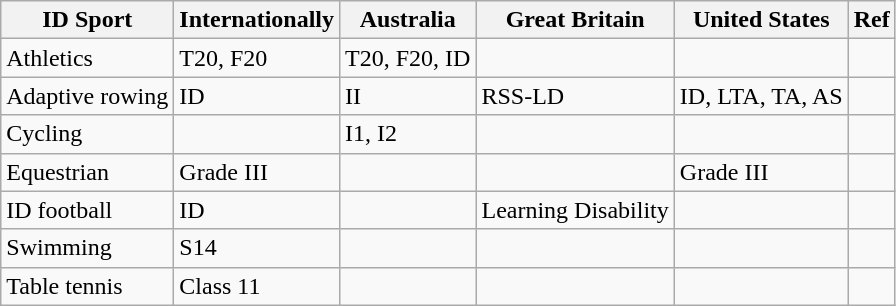<table class="wikitable">
<tr>
<th>ID Sport</th>
<th>Internationally</th>
<th>Australia</th>
<th>Great Britain</th>
<th>United States</th>
<th>Ref</th>
</tr>
<tr>
<td>Athletics</td>
<td>T20, F20</td>
<td>T20, F20, ID</td>
<td></td>
<td></td>
<td></td>
</tr>
<tr>
<td>Adaptive rowing</td>
<td>ID</td>
<td>II</td>
<td>RSS-LD</td>
<td>ID, LTA, TA, AS</td>
<td></td>
</tr>
<tr>
<td>Cycling</td>
<td></td>
<td>I1, I2</td>
<td></td>
<td></td>
<td></td>
</tr>
<tr>
<td>Equestrian</td>
<td>Grade III</td>
<td></td>
<td></td>
<td>Grade III</td>
<td></td>
</tr>
<tr>
<td>ID football</td>
<td>ID</td>
<td></td>
<td>Learning Disability</td>
<td></td>
<td></td>
</tr>
<tr>
<td>Swimming</td>
<td>S14</td>
<td></td>
<td></td>
<td></td>
<td></td>
</tr>
<tr>
<td>Table tennis</td>
<td>Class 11</td>
<td></td>
<td></td>
<td></td>
<td></td>
</tr>
</table>
